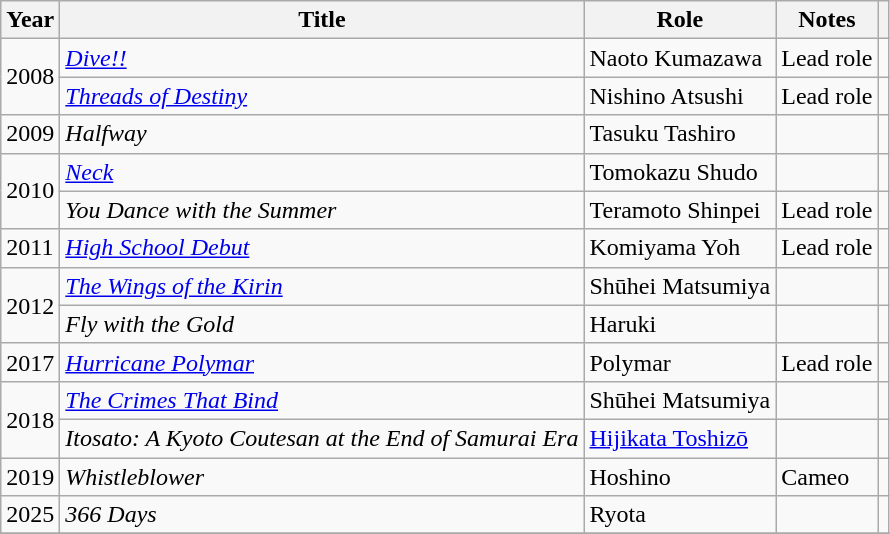<table class="wikitable sortable">
<tr>
<th>Year</th>
<th>Title</th>
<th>Role</th>
<th>Notes</th>
<th class="unsortable"></th>
</tr>
<tr>
<td rowspan=2>2008</td>
<td><em><a href='#'>Dive!!</a></em></td>
<td>Naoto Kumazawa</td>
<td>Lead role</td>
<td></td>
</tr>
<tr>
<td><em><a href='#'>Threads of Destiny</a></em></td>
<td>Nishino Atsushi</td>
<td>Lead role</td>
<td></td>
</tr>
<tr>
<td>2009</td>
<td><em>Halfway</em></td>
<td>Tasuku Tashiro</td>
<td></td>
<td></td>
</tr>
<tr>
<td rowspan=2>2010</td>
<td><em><a href='#'>Neck</a></em></td>
<td>Tomokazu Shudo</td>
<td></td>
<td></td>
</tr>
<tr>
<td><em>You Dance with the Summer</em></td>
<td>Teramoto Shinpei</td>
<td>Lead role</td>
<td></td>
</tr>
<tr>
<td>2011</td>
<td><em><a href='#'>High School Debut</a></em></td>
<td>Komiyama Yoh</td>
<td>Lead role</td>
<td></td>
</tr>
<tr>
<td rowspan=2>2012</td>
<td><em><a href='#'>The Wings of the Kirin</a></em></td>
<td>Shūhei Matsumiya</td>
<td></td>
<td></td>
</tr>
<tr>
<td><em>Fly with the Gold</em></td>
<td>Haruki</td>
<td></td>
<td></td>
</tr>
<tr>
<td>2017</td>
<td><em><a href='#'>Hurricane Polymar</a></em></td>
<td>Polymar</td>
<td>Lead role</td>
<td></td>
</tr>
<tr>
<td rowspan=2>2018</td>
<td><em><a href='#'>The Crimes That Bind</a></em></td>
<td>Shūhei Matsumiya</td>
<td></td>
<td></td>
</tr>
<tr>
<td><em>Itosato: A Kyoto Coutesan at the End of Samurai Era</em></td>
<td><a href='#'>Hijikata Toshizō</a></td>
<td></td>
<td></td>
</tr>
<tr>
<td>2019</td>
<td><em>Whistleblower</em></td>
<td>Hoshino</td>
<td>Cameo</td>
<td></td>
</tr>
<tr>
<td>2025</td>
<td><em>366 Days</em></td>
<td>Ryota</td>
<td></td>
<td></td>
</tr>
<tr>
</tr>
</table>
